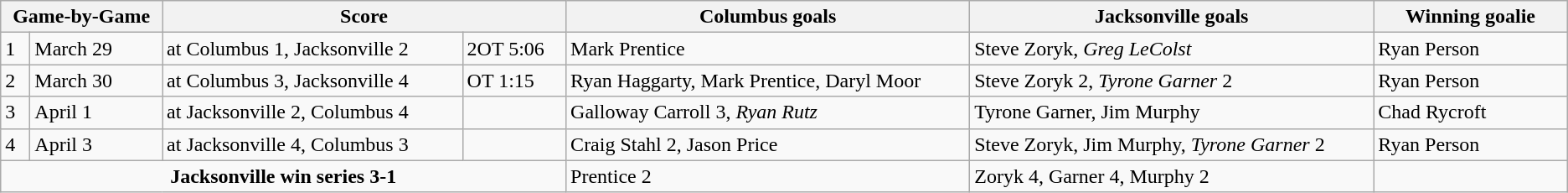<table class="wikitable">
<tr>
<th width=10% colspan=2>Game-by-Game</th>
<th width=25% colspan=2>Score</th>
<th width=25%>Columbus goals</th>
<th width=25%>Jacksonville goals</th>
<th width=12%>Winning goalie</th>
</tr>
<tr>
<td>1</td>
<td>March 29</td>
<td>at Columbus 1, Jacksonville 2</td>
<td>2OT 5:06</td>
<td>Mark Prentice</td>
<td>Steve Zoryk, <em>Greg LeColst</em></td>
<td>Ryan Person</td>
</tr>
<tr>
<td>2</td>
<td>March 30</td>
<td>at Columbus 3, Jacksonville 4</td>
<td>OT 1:15</td>
<td>Ryan Haggarty, Mark Prentice, Daryl Moor</td>
<td>Steve Zoryk 2, <em>Tyrone Garner</em> 2</td>
<td>Ryan Person</td>
</tr>
<tr>
<td>3</td>
<td>April 1</td>
<td>at Jacksonville 2, Columbus 4</td>
<td></td>
<td>Galloway Carroll 3, <em>Ryan Rutz</em></td>
<td>Tyrone Garner, Jim Murphy</td>
<td>Chad Rycroft</td>
</tr>
<tr>
<td>4</td>
<td>April 3</td>
<td>at Jacksonville 4, Columbus 3</td>
<td></td>
<td>Craig Stahl 2, Jason Price</td>
<td>Steve Zoryk, Jim Murphy, <em>Tyrone Garner</em> 2</td>
<td>Ryan Person</td>
</tr>
<tr>
<td colspan=4 align="center"><strong>Jacksonville win series 3-1</strong></td>
<td>Prentice 2</td>
<td>Zoryk 4, Garner 4, Murphy 2</td>
</tr>
</table>
